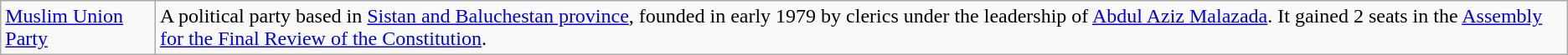<table class="wikitable">
<tr>
<td><a href='#'>Muslim Union Party</a></td>
<td>A political party based in <a href='#'>Sistan and Baluchestan province</a>, founded in early 1979 by clerics under the leadership of <a href='#'>Abdul Aziz Malazada</a>. It gained 2 seats in the <a href='#'>Assembly for the Final Review of the Constitution</a>.</td>
</tr>
</table>
